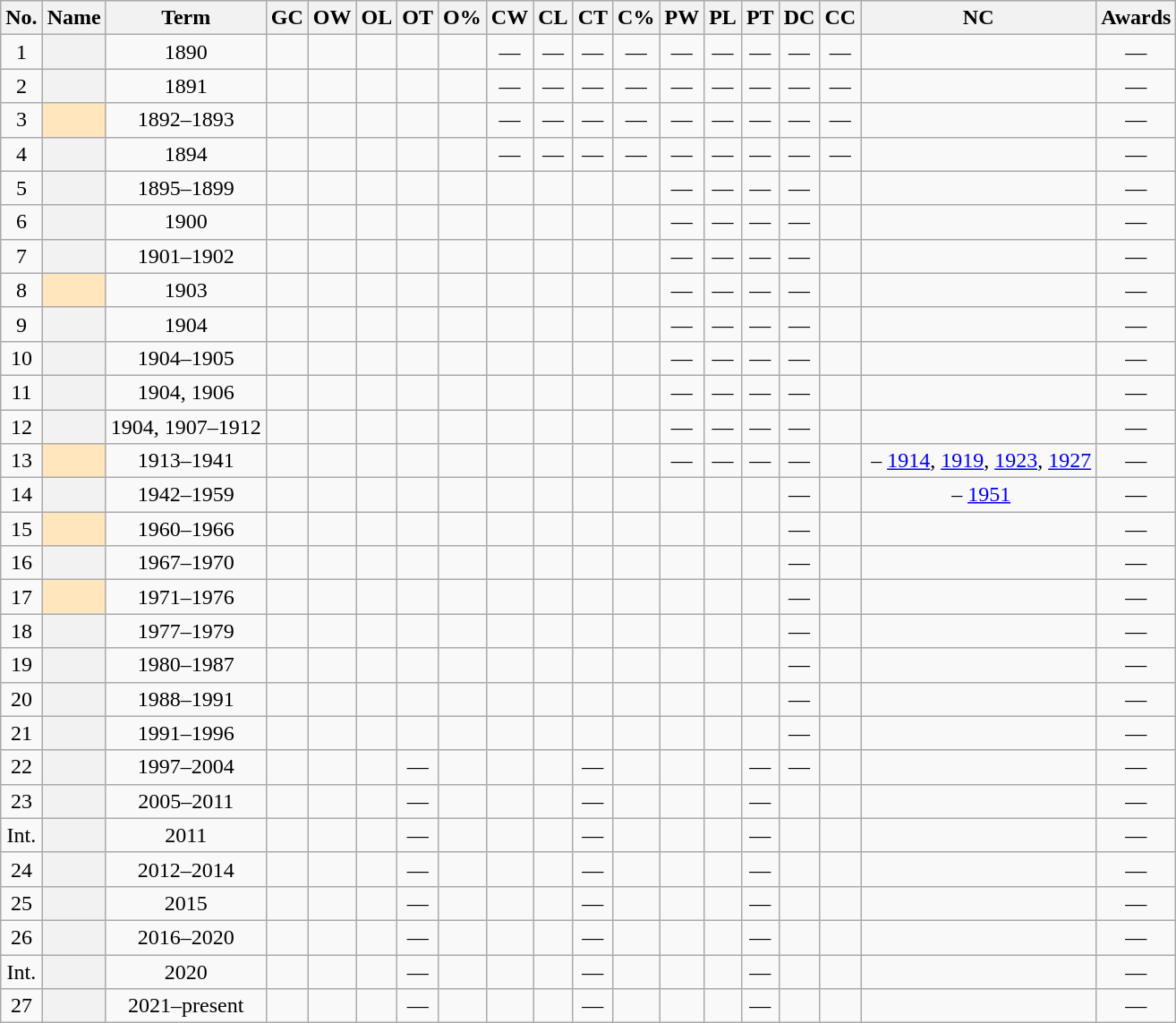<table class="wikitable sortable" style="text-align:center">
<tr>
<th scope="col" class="unsortable">No.</th>
<th scope="col">Name</th>
<th scope="col">Term</th>
<th scope="col">GC</th>
<th scope="col">OW</th>
<th scope="col">OL</th>
<th scope="col">OT</th>
<th scope="col">O%</th>
<th scope="col">CW</th>
<th scope="col">CL</th>
<th scope="col">CT</th>
<th scope="col">C%</th>
<th scope="col">PW</th>
<th scope="col">PL</th>
<th scope="col">PT</th>
<th scope="col">DC<br></th>
<th scope="col">CC</th>
<th scope="col">NC</th>
<th scope="col" class="unsortable">Awards</th>
</tr>
<tr>
<td>1</td>
<th scope="row"></th>
<td>1890</td>
<td></td>
<td></td>
<td></td>
<td></td>
<td></td>
<td>—</td>
<td>—</td>
<td>—</td>
<td>—</td>
<td>—</td>
<td>—</td>
<td>—</td>
<td>—</td>
<td>—</td>
<td></td>
<td>—</td>
</tr>
<tr>
<td>2</td>
<th scope="row"></th>
<td>1891</td>
<td></td>
<td></td>
<td></td>
<td></td>
<td></td>
<td>—</td>
<td>—</td>
<td>—</td>
<td>—</td>
<td>—</td>
<td>—</td>
<td>—</td>
<td>—</td>
<td>—</td>
<td></td>
<td>—</td>
</tr>
<tr>
<td>3</td>
<td scope="row" align="center" bgcolor=#FFE6BD><strong></strong><sup></sup></td>
<td>1892–1893</td>
<td></td>
<td></td>
<td></td>
<td></td>
<td></td>
<td>—</td>
<td>—</td>
<td>—</td>
<td>—</td>
<td>—</td>
<td>—</td>
<td>—</td>
<td>—</td>
<td>—</td>
<td></td>
<td>—</td>
</tr>
<tr>
<td>4</td>
<th scope="row"></th>
<td>1894</td>
<td></td>
<td></td>
<td></td>
<td></td>
<td></td>
<td>—</td>
<td>—</td>
<td>—</td>
<td>—</td>
<td>—</td>
<td>—</td>
<td>—</td>
<td>—</td>
<td>—</td>
<td></td>
<td>—</td>
</tr>
<tr>
<td>5</td>
<th scope="row"></th>
<td>1895–1899</td>
<td></td>
<td></td>
<td></td>
<td></td>
<td></td>
<td></td>
<td></td>
<td></td>
<td></td>
<td>—</td>
<td>—</td>
<td>—</td>
<td>—</td>
<td></td>
<td></td>
<td>—</td>
</tr>
<tr>
<td>6</td>
<th scope="row"></th>
<td>1900</td>
<td></td>
<td></td>
<td></td>
<td></td>
<td></td>
<td></td>
<td></td>
<td></td>
<td></td>
<td>—</td>
<td>—</td>
<td>—</td>
<td>—</td>
<td></td>
<td></td>
<td>—</td>
</tr>
<tr>
<td>7</td>
<th scope="row"></th>
<td>1901–1902</td>
<td></td>
<td></td>
<td></td>
<td></td>
<td></td>
<td></td>
<td></td>
<td></td>
<td></td>
<td>—</td>
<td>—</td>
<td>—</td>
<td>—</td>
<td></td>
<td></td>
<td>—</td>
</tr>
<tr>
<td>8</td>
<td scope="row" align="center" bgcolor=#FFE6BD><strong></strong><sup></sup></td>
<td>1903</td>
<td></td>
<td></td>
<td></td>
<td></td>
<td></td>
<td></td>
<td></td>
<td></td>
<td></td>
<td>—</td>
<td>—</td>
<td>—</td>
<td>—</td>
<td></td>
<td></td>
<td>—</td>
</tr>
<tr>
<td>9</td>
<th scope="row"><br></th>
<td>1904</td>
<td></td>
<td></td>
<td></td>
<td></td>
<td></td>
<td></td>
<td></td>
<td></td>
<td></td>
<td>—</td>
<td>—</td>
<td>—</td>
<td>—</td>
<td></td>
<td></td>
<td>—</td>
</tr>
<tr>
<td>10</td>
<th scope="row"><br></th>
<td>1904–1905</td>
<td></td>
<td></td>
<td></td>
<td></td>
<td></td>
<td></td>
<td></td>
<td></td>
<td></td>
<td>—</td>
<td>—</td>
<td>—</td>
<td>—</td>
<td></td>
<td></td>
<td>—</td>
</tr>
<tr>
<td>11</td>
<th scope="row"><br></th>
<td>1904, 1906</td>
<td></td>
<td></td>
<td></td>
<td></td>
<td></td>
<td></td>
<td></td>
<td></td>
<td></td>
<td>—</td>
<td>—</td>
<td>—</td>
<td>—</td>
<td></td>
<td></td>
<td>—</td>
</tr>
<tr>
<td>12</td>
<th scope="row"><br></th>
<td>1904, 1907–1912</td>
<td></td>
<td></td>
<td></td>
<td></td>
<td></td>
<td></td>
<td></td>
<td></td>
<td></td>
<td>—</td>
<td>—</td>
<td>—</td>
<td>—</td>
<td></td>
<td></td>
<td>—</td>
</tr>
<tr>
<td>13</td>
<td scope="row" align="center" bgcolor=#FFE6BD><strong></strong><sup></sup></td>
<td>1913–1941</td>
<td></td>
<td></td>
<td></td>
<td></td>
<td></td>
<td></td>
<td></td>
<td></td>
<td></td>
<td>—</td>
<td>—</td>
<td>—</td>
<td>—</td>
<td></td>
<td> – <a href='#'>1914</a>, <a href='#'>1919</a>, <a href='#'>1923</a>, <a href='#'>1927</a></td>
<td>—</td>
</tr>
<tr>
<td>14</td>
<th scope="row"></th>
<td>1942–1959</td>
<td></td>
<td></td>
<td></td>
<td></td>
<td></td>
<td></td>
<td></td>
<td></td>
<td></td>
<td></td>
<td></td>
<td></td>
<td>—</td>
<td></td>
<td> – <a href='#'>1951</a></td>
<td>—</td>
</tr>
<tr>
<td>15</td>
<td scope="row" align="center" bgcolor=#FFE6BD><strong></strong><sup></sup></td>
<td>1960–1966</td>
<td></td>
<td></td>
<td></td>
<td></td>
<td></td>
<td></td>
<td></td>
<td></td>
<td></td>
<td></td>
<td></td>
<td></td>
<td>—</td>
<td></td>
<td></td>
<td>—</td>
</tr>
<tr>
<td>16</td>
<th scope="row"></th>
<td>1967–1970</td>
<td></td>
<td></td>
<td></td>
<td></td>
<td></td>
<td></td>
<td></td>
<td></td>
<td></td>
<td></td>
<td></td>
<td></td>
<td>—</td>
<td></td>
<td></td>
<td>—</td>
</tr>
<tr>
<td>17</td>
<td scope="row" align="center" bgcolor=#FFE6BD><strong></strong><sup></sup></td>
<td>1971–1976</td>
<td></td>
<td></td>
<td></td>
<td></td>
<td></td>
<td></td>
<td></td>
<td></td>
<td></td>
<td></td>
<td></td>
<td></td>
<td>—</td>
<td></td>
<td></td>
<td>—</td>
</tr>
<tr>
<td>18</td>
<th scope="row"></th>
<td>1977–1979</td>
<td></td>
<td></td>
<td></td>
<td></td>
<td></td>
<td></td>
<td></td>
<td></td>
<td></td>
<td></td>
<td></td>
<td></td>
<td>—</td>
<td></td>
<td></td>
<td>—</td>
</tr>
<tr>
<td>19</td>
<th scope="row"></th>
<td>1980–1987</td>
<td></td>
<td></td>
<td></td>
<td></td>
<td></td>
<td></td>
<td></td>
<td></td>
<td></td>
<td></td>
<td></td>
<td></td>
<td>—</td>
<td></td>
<td></td>
<td>—</td>
</tr>
<tr>
<td>20</td>
<th scope="row"></th>
<td>1988–1991</td>
<td></td>
<td></td>
<td></td>
<td></td>
<td></td>
<td></td>
<td></td>
<td></td>
<td></td>
<td></td>
<td></td>
<td></td>
<td>—</td>
<td></td>
<td></td>
<td>—</td>
</tr>
<tr>
<td>21</td>
<th scope="row"></th>
<td>1991–1996</td>
<td></td>
<td></td>
<td></td>
<td></td>
<td></td>
<td></td>
<td></td>
<td></td>
<td></td>
<td></td>
<td></td>
<td></td>
<td>—</td>
<td></td>
<td></td>
<td>—</td>
</tr>
<tr>
<td>22</td>
<th scope="row"></th>
<td>1997–2004</td>
<td></td>
<td></td>
<td></td>
<td>—</td>
<td></td>
<td></td>
<td></td>
<td>—</td>
<td></td>
<td></td>
<td></td>
<td>—</td>
<td>—</td>
<td></td>
<td></td>
<td>—</td>
</tr>
<tr>
<td>23</td>
<th scope="row"></th>
<td>2005–2011</td>
<td></td>
<td></td>
<td></td>
<td>—</td>
<td></td>
<td></td>
<td></td>
<td>—</td>
<td></td>
<td></td>
<td></td>
<td>—</td>
<td></td>
<td></td>
<td></td>
<td>—</td>
</tr>
<tr>
<td>Int.</td>
<th scope="row"></th>
<td>2011</td>
<td></td>
<td></td>
<td></td>
<td>—</td>
<td></td>
<td></td>
<td></td>
<td>—</td>
<td></td>
<td></td>
<td></td>
<td>—</td>
<td></td>
<td></td>
<td></td>
<td>—</td>
</tr>
<tr>
<td>24</td>
<th scope="row"></th>
<td>2012–2014</td>
<td></td>
<td></td>
<td></td>
<td>—</td>
<td></td>
<td></td>
<td></td>
<td>—</td>
<td></td>
<td></td>
<td></td>
<td>—</td>
<td></td>
<td></td>
<td></td>
<td>—</td>
</tr>
<tr>
<td>25</td>
<th scope="row"></th>
<td>2015</td>
<td></td>
<td></td>
<td></td>
<td>—</td>
<td></td>
<td></td>
<td></td>
<td>—</td>
<td></td>
<td></td>
<td></td>
<td>—</td>
<td></td>
<td></td>
<td></td>
<td>—</td>
</tr>
<tr>
<td>26</td>
<th scope="row"></th>
<td>2016–2020</td>
<td></td>
<td></td>
<td></td>
<td>—</td>
<td></td>
<td></td>
<td></td>
<td>—</td>
<td></td>
<td></td>
<td></td>
<td>—</td>
<td></td>
<td></td>
<td></td>
<td>—</td>
</tr>
<tr>
<td>Int.</td>
<th scope="row"></th>
<td>2020</td>
<td></td>
<td></td>
<td></td>
<td>—</td>
<td></td>
<td></td>
<td></td>
<td>—</td>
<td></td>
<td></td>
<td></td>
<td>—</td>
<td></td>
<td></td>
<td></td>
<td>—</td>
</tr>
<tr>
<td>27</td>
<th scope="row"></th>
<td>2021–present</td>
<td></td>
<td></td>
<td></td>
<td>—</td>
<td></td>
<td></td>
<td></td>
<td>—</td>
<td></td>
<td></td>
<td></td>
<td>—</td>
<td></td>
<td></td>
<td></td>
<td>—</td>
</tr>
</table>
